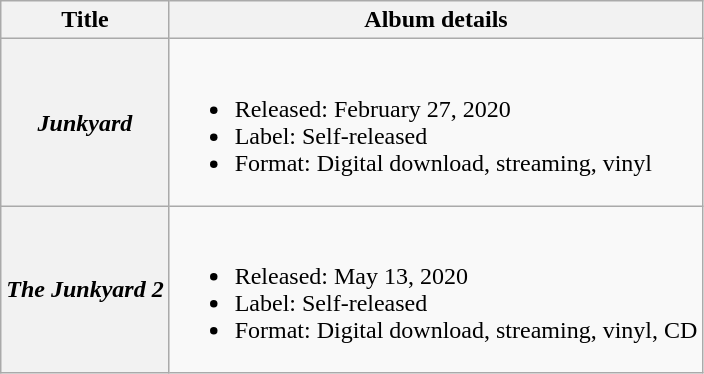<table class="wikitable plainrowheaders">
<tr>
<th>Title</th>
<th>Album details</th>
</tr>
<tr>
<th scope="row"><em>Junkyard</em></th>
<td><br><ul><li>Released: February 27, 2020</li><li>Label: Self-released</li><li>Format: Digital download, streaming, vinyl</li></ul></td>
</tr>
<tr>
<th scope="row"><em>The Junkyard 2</em></th>
<td><br><ul><li>Released: May 13, 2020</li><li>Label: Self-released</li><li>Format: Digital download, streaming, vinyl, CD</li></ul></td>
</tr>
</table>
